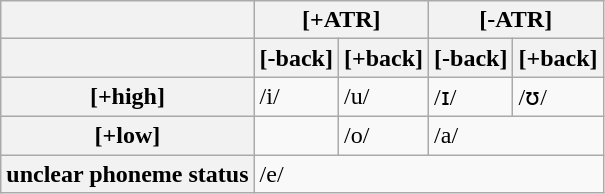<table class="wikitable">
<tr>
<th></th>
<th colspan="2">[+ATR]</th>
<th colspan="2">[-ATR]</th>
</tr>
<tr>
<th></th>
<th>[-back]</th>
<th>[+back]</th>
<th>[-back]</th>
<th>[+back]</th>
</tr>
<tr>
<th>[+high]</th>
<td>/i/</td>
<td>/u/</td>
<td>/ɪ/</td>
<td>/ʊ/</td>
</tr>
<tr>
<th>[+low]</th>
<td></td>
<td>/o/</td>
<td colspan="2">/a/</td>
</tr>
<tr>
<th>unclear phoneme status</th>
<td colspan="4">/e/</td>
</tr>
</table>
